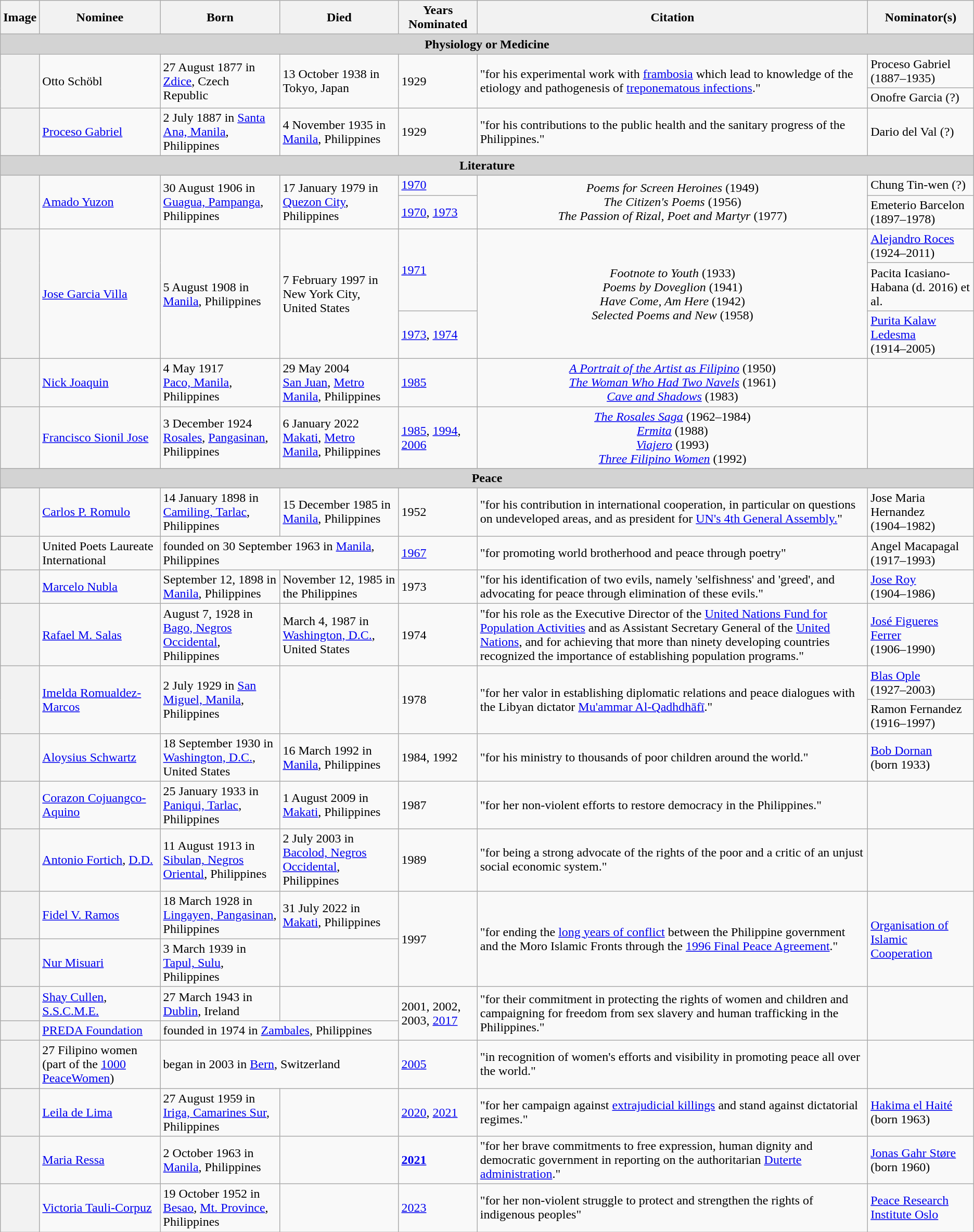<table class="wikitable sortable">
<tr>
<th>Image</th>
<th>Nominee</th>
<th>Born</th>
<th>Died</th>
<th>Years Nominated</th>
<th>Citation</th>
<th>Nominator(s)</th>
</tr>
<tr>
<td colspan=7 align=center style="background:lightgray;white-space:nowrap"><strong>Physiology or Medicine</strong></td>
</tr>
<tr>
<th scope="row" rowspan="2"></th>
<td rowspan="2">Otto Schöbl</td>
<td rowspan="2">27 August 1877 in <a href='#'>Zdice</a>, Czech Republic</td>
<td rowspan="2">13 October 1938 in Tokyo, Japan</td>
<td rowspan="2">1929</td>
<td rowspan="2">"for his experimental work with <a href='#'>frambosia</a> which lead to knowledge of the etiology and pathogenesis of <a href='#'>treponematous infections</a>."</td>
<td>Proceso Gabriel <br>(1887–1935)<br></td>
</tr>
<tr>
<td>Onofre Garcia (?)<br></td>
</tr>
<tr>
<th scope="row"></th>
<td><a href='#'>Proceso Gabriel</a></td>
<td>2 July 1887 in <a href='#'>Santa Ana, Manila</a>, Philippines</td>
<td>4 November 1935 in <a href='#'>Manila</a>, Philippines</td>
<td>1929</td>
<td>"for his contributions to the public health and the sanitary progress of the Philippines."</td>
<td>Dario del Val (?)<br></td>
</tr>
<tr>
<td colspan=7 align=center style="background:lightgray;white-space:nowrap"><strong>Literature</strong></td>
</tr>
<tr>
<th scope="row" rowspan="2"></th>
<td rowspan="2"><a href='#'>Amado Yuzon</a></td>
<td rowspan="2">30 August 1906 in <a href='#'>Guagua, Pampanga</a>, Philippines</td>
<td rowspan="2">17 January 1979 in <a href='#'>Quezon City</a>, Philippines</td>
<td><a href='#'>1970</a></td>
<td align="center" rowspan="2"><em>Poems for Screen Heroines</em> (1949)<br><em>The Citizen's Poems</em> (1956)<br><em>The Passion of Rizal, Poet and Martyr</em> (1977)</td>
<td>Chung Tin-wen (?)<br></td>
</tr>
<tr>
<td><a href='#'>1970</a>, <a href='#'>1973</a></td>
<td>Emeterio Barcelon <br>(1897–1978)<br></td>
</tr>
<tr>
<th scope="row" rowspan="3"></th>
<td rowspan="3"><a href='#'>Jose Garcia Villa</a></td>
<td rowspan="3">5 August 1908 in <a href='#'>Manila</a>, Philippines</td>
<td rowspan="3">7 February 1997 in New York City, United States</td>
<td rowspan="2"><a href='#'>1971</a></td>
<td align="center" rowspan="3"><em>Footnote to Youth</em> (1933)<br><em>Poems by Doveglion</em> (1941)<br><em>Have Come, Am Here</em> (1942)<br><em>Selected Poems and New</em> (1958)</td>
<td><a href='#'>Alejandro Roces</a> <br>(1924–2011)<br></td>
</tr>
<tr>
<td>Pacita Icasiano-Habana (d. 2016) et al.<br></td>
</tr>
<tr>
<td><a href='#'>1973</a>, <a href='#'>1974</a></td>
<td><a href='#'>Purita Kalaw Ledesma</a> <br>(1914–2005)<br></td>
</tr>
<tr>
<th scope="row"></th>
<td><a href='#'>Nick Joaquin</a></td>
<td>4 May 1917 <br><a href='#'>Paco, Manila</a>, Philippines</td>
<td>29 May 2004 <br><a href='#'>San Juan</a>, <a href='#'>Metro Manila</a>, Philippines</td>
<td><a href='#'>1985</a></td>
<td align="center"><em><a href='#'>A Portrait of the Artist as Filipino</a></em> (1950)<br><em><a href='#'>The Woman Who Had Two Navels</a></em> (1961)<br><em><a href='#'>Cave and Shadows</a></em> (1983)</td>
<td></td>
</tr>
<tr>
<th scope="row"></th>
<td><a href='#'>Francisco Sionil Jose</a></td>
<td>3 December 1924 <br><a href='#'>Rosales</a>, <a href='#'>Pangasinan</a>, Philippines</td>
<td>6 January 2022 <br><a href='#'>Makati</a>, <a href='#'>Metro Manila</a>, Philippines</td>
<td><a href='#'>1985</a>, <a href='#'>1994</a>, <a href='#'>2006</a></td>
<td align="center"><em><a href='#'>The Rosales Saga</a></em> (1962–1984)<br><em><a href='#'>Ermita</a></em> (1988)<br><em><a href='#'>Viajero</a></em> (1993)<br><em><a href='#'>Three Filipino Women</a></em> (1992)</td>
<td></td>
</tr>
<tr>
<td colspan=7 align=center style="background:lightgray;white-space:nowrap"><strong>Peace</strong></td>
</tr>
<tr>
<th scope="row"></th>
<td><a href='#'>Carlos P. Romulo</a></td>
<td>14 January 1898 in <a href='#'>Camiling, Tarlac</a>, Philippines</td>
<td>15 December 1985 in <a href='#'>Manila</a>, Philippines</td>
<td>1952</td>
<td>"for his contribution in international cooperation, in particular on questions on undeveloped areas, and as president for <a href='#'>UN's 4th General Assembly.</a>"</td>
<td>Jose Maria Hernandez <br>(1904–1982)<br></td>
</tr>
<tr>
<th scope="row"></th>
<td>United Poets Laureate International</td>
<td colspan=2>founded on 30 September 1963 in <a href='#'>Manila</a>, Philippines</td>
<td><a href='#'>1967</a></td>
<td>"for promoting world brotherhood and peace through poetry"</td>
<td>Angel Macapagal <br>(1917–1993)<br></td>
</tr>
<tr>
<th scope="row"></th>
<td><a href='#'>Marcelo Nubla</a></td>
<td>September 12, 1898 in <a href='#'>Manila</a>, Philippines</td>
<td>November 12, 1985 in the Philippines</td>
<td>1973</td>
<td>"for his identification of two evils, namely 'selfishness' and 'greed', and advocating for peace through elimination of these evils."</td>
<td><a href='#'>Jose Roy</a> <br>(1904–1986)<br></td>
</tr>
<tr>
<th scope="row"></th>
<td><a href='#'>Rafael M. Salas</a></td>
<td>August 7, 1928 in <a href='#'>Bago, Negros Occidental</a>, Philippines</td>
<td>March 4, 1987 in <a href='#'>Washington, D.C.</a>, United States</td>
<td>1974</td>
<td>"for his role as the Executive Director of the <a href='#'>United Nations Fund for Population Activities</a> and as Assistant Secretary General of the <a href='#'>United Nations</a>, and for achieving that more than ninety developing countries recognized the importance of establishing population programs."</td>
<td><a href='#'>José Figueres Ferrer</a><br>(1906–1990)<br></td>
</tr>
<tr>
<th scope="row" rowspan="2"></th>
<td rowspan="2"><a href='#'>Imelda Romualdez-Marcos</a></td>
<td rowspan="2">2 July 1929 in <a href='#'>San Miguel, Manila</a>, Philippines</td>
<td rowspan="2"></td>
<td rowspan="2">1978</td>
<td rowspan="2">"for her valor in establishing diplomatic relations and peace dialogues with the Libyan dictator <a href='#'>Mu'ammar Al-Qadhdhāfī</a>."</td>
<td><a href='#'>Blas Ople</a> <br>(1927–2003)<br></td>
</tr>
<tr>
<td>Ramon Fernandez <br>(1916–1997)<br></td>
</tr>
<tr>
<th scope="row"></th>
<td><a href='#'>Aloysius Schwartz</a></td>
<td>18 September 1930 in <a href='#'>Washington, D.C.</a>, United States</td>
<td>16 March 1992 in <a href='#'>Manila</a>, Philippines</td>
<td>1984, 1992</td>
<td>"for his ministry to thousands of poor children around the world."</td>
<td><a href='#'>Bob Dornan</a> <br>(born 1933)<br></td>
</tr>
<tr>
<th scope="row"></th>
<td><a href='#'>Corazon Cojuangco-Aquino</a></td>
<td>25 January 1933 in <a href='#'>Paniqui, Tarlac</a>, Philippines</td>
<td>1 August 2009 in <a href='#'>Makati</a>, Philippines</td>
<td>1987</td>
<td>"for her non-violent efforts to restore democracy in the Philippines."</td>
<td></td>
</tr>
<tr>
<th scope="row"></th>
<td><a href='#'>Antonio Fortich</a>, <a href='#'>D.D.</a></td>
<td>11 August 1913 in <a href='#'>Sibulan, Negros Oriental</a>, Philippines</td>
<td>2 July 2003 in <a href='#'>Bacolod, Negros Occidental</a>, Philippines</td>
<td>1989</td>
<td>"for being a strong advocate of the rights of the poor and a critic of an unjust social economic system."</td>
<td></td>
</tr>
<tr>
<th scope="row"></th>
<td><a href='#'>Fidel V. Ramos</a></td>
<td>18 March 1928 in <a href='#'>Lingayen, Pangasinan</a>, Philippines</td>
<td>31 July 2022 in <a href='#'>Makati</a>, Philippines</td>
<td rowspan=2>1997</td>
<td rowspan=2>"for ending the <a href='#'>long years of conflict</a> between the Philippine government and the Moro Islamic Fronts through the <a href='#'>1996 Final Peace Agreement</a>."</td>
<td rowspan=2><a href='#'>Organisation of Islamic Cooperation</a></td>
</tr>
<tr>
<th scope="row"></th>
<td><a href='#'>Nur Misuari</a></td>
<td>3 March 1939 in <a href='#'>Tapul, Sulu</a>, Philippines</td>
<td></td>
</tr>
<tr>
<th scope="row"></th>
<td><a href='#'>Shay Cullen</a>, <a href='#'>S.S.C.M.E.</a></td>
<td>27 March 1943 in <a href='#'>Dublin</a>, Ireland</td>
<td></td>
<td rowspan=2>2001, 2002, 2003, <a href='#'>2017</a></td>
<td rowspan=2>"for their commitment in protecting the rights of women and children and campaigning for freedom from sex slavery and human trafficking in the Philippines."</td>
<td rowspan=2></td>
</tr>
<tr>
<th scope="row"></th>
<td><a href='#'>PREDA Foundation</a></td>
<td colspan=2>founded in 1974 in <a href='#'>Zambales</a>, Philippines</td>
</tr>
<tr>
<th scope="row"></th>
<td>27 Filipino women (part of the <a href='#'>1000 PeaceWomen</a>)</td>
<td colspan=2>began in 2003 in <a href='#'>Bern</a>, Switzerland</td>
<td><a href='#'>2005</a></td>
<td>"in recognition of women's efforts and visibility in promoting peace all over the world."</td>
<td></td>
</tr>
<tr>
<th scope="row"></th>
<td><a href='#'>Leila de Lima</a></td>
<td>27 August 1959 in <a href='#'>Iriga, Camarines Sur</a>, Philippines</td>
<td></td>
<td><a href='#'>2020</a>, <a href='#'>2021</a></td>
<td>"for her campaign against <a href='#'>extrajudicial killings</a> and stand against dictatorial regimes."</td>
<td><a href='#'>Hakima el Haité</a> <br>(born 1963)<br></td>
</tr>
<tr>
<th scope="row"></th>
<td><a href='#'>Maria Ressa</a></td>
<td>2 October 1963 in <a href='#'>Manila</a>, Philippines</td>
<td></td>
<td><strong><a href='#'>2021</a></strong></td>
<td>"for her brave commitments to free expression, human dignity and democratic government in reporting on the authoritarian <a href='#'>Duterte administration</a>."</td>
<td><a href='#'>Jonas Gahr Støre</a> <br>(born 1960)<br></td>
</tr>
<tr>
<th scope="row"></th>
<td><a href='#'>Victoria Tauli-Corpuz</a></td>
<td>19 October 1952 in <a href='#'>Besao</a>, <a href='#'>Mt. Province</a>, Philippines</td>
<td></td>
<td><a href='#'>2023</a></td>
<td>"for her non-violent struggle to protect and strengthen the rights of indigenous peoples"</td>
<td><a href='#'>Peace Research Institute Oslo</a></td>
</tr>
</table>
